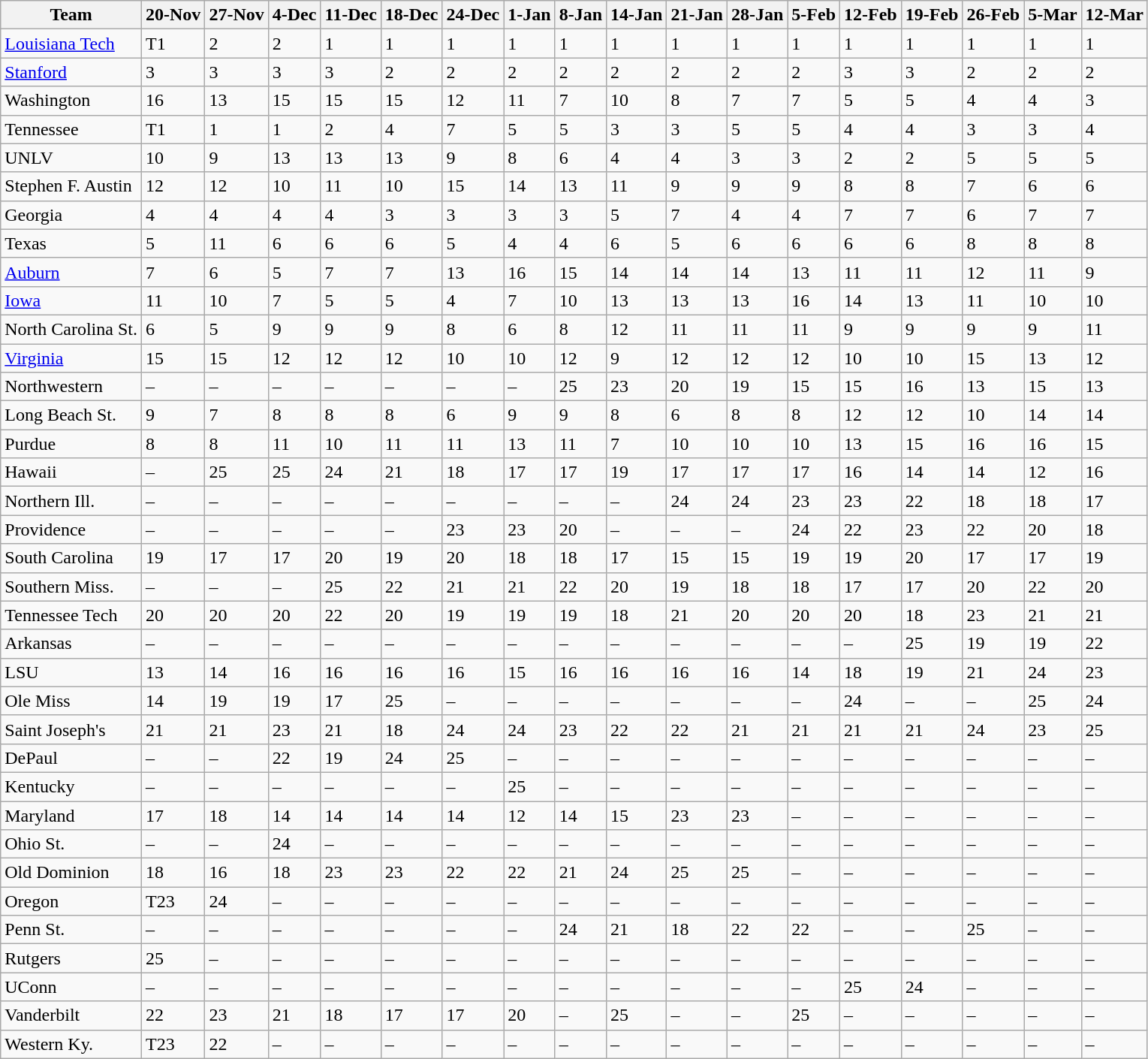<table class="wikitable sortable">
<tr>
<th>Team</th>
<th>20-Nov</th>
<th>27-Nov</th>
<th>4-Dec</th>
<th>11-Dec</th>
<th>18-Dec</th>
<th>24-Dec</th>
<th>1-Jan</th>
<th>8-Jan</th>
<th>14-Jan</th>
<th>21-Jan</th>
<th>28-Jan</th>
<th>5-Feb</th>
<th>12-Feb</th>
<th>19-Feb</th>
<th>26-Feb</th>
<th>5-Mar</th>
<th>12-Mar</th>
</tr>
<tr>
<td><a href='#'>Louisiana Tech</a></td>
<td data-sort-value=1>T1</td>
<td>2</td>
<td>2</td>
<td>1</td>
<td>1</td>
<td>1</td>
<td>1</td>
<td>1</td>
<td>1</td>
<td>1</td>
<td>1</td>
<td>1</td>
<td>1</td>
<td>1</td>
<td>1</td>
<td>1</td>
<td>1</td>
</tr>
<tr>
<td><a href='#'>Stanford</a></td>
<td>3</td>
<td>3</td>
<td>3</td>
<td>3</td>
<td>2</td>
<td>2</td>
<td>2</td>
<td>2</td>
<td>2</td>
<td>2</td>
<td>2</td>
<td>2</td>
<td>3</td>
<td>3</td>
<td>2</td>
<td>2</td>
<td>2</td>
</tr>
<tr>
<td>Washington</td>
<td>16</td>
<td>13</td>
<td>15</td>
<td>15</td>
<td>15</td>
<td>12</td>
<td>11</td>
<td>7</td>
<td>10</td>
<td>8</td>
<td>7</td>
<td>7</td>
<td>5</td>
<td>5</td>
<td>4</td>
<td>4</td>
<td>3</td>
</tr>
<tr>
<td>Tennessee</td>
<td data-sort-value=1>T1</td>
<td>1</td>
<td>1</td>
<td>2</td>
<td>4</td>
<td>7</td>
<td>5</td>
<td>5</td>
<td>3</td>
<td>3</td>
<td>5</td>
<td>5</td>
<td>4</td>
<td>4</td>
<td>3</td>
<td>3</td>
<td>4</td>
</tr>
<tr>
<td>UNLV</td>
<td>10</td>
<td>9</td>
<td>13</td>
<td>13</td>
<td>13</td>
<td>9</td>
<td>8</td>
<td>6</td>
<td>4</td>
<td>4</td>
<td>3</td>
<td>3</td>
<td>2</td>
<td>2</td>
<td>5</td>
<td>5</td>
<td>5</td>
</tr>
<tr>
<td>Stephen F. Austin</td>
<td>12</td>
<td>12</td>
<td>10</td>
<td>11</td>
<td>10</td>
<td>15</td>
<td>14</td>
<td>13</td>
<td>11</td>
<td>9</td>
<td>9</td>
<td>9</td>
<td>8</td>
<td>8</td>
<td>7</td>
<td>6</td>
<td>6</td>
</tr>
<tr>
<td>Georgia</td>
<td>4</td>
<td>4</td>
<td>4</td>
<td>4</td>
<td>3</td>
<td>3</td>
<td>3</td>
<td>3</td>
<td>5</td>
<td>7</td>
<td>4</td>
<td>4</td>
<td>7</td>
<td>7</td>
<td>6</td>
<td>7</td>
<td>7</td>
</tr>
<tr>
<td>Texas</td>
<td>5</td>
<td>11</td>
<td>6</td>
<td>6</td>
<td>6</td>
<td>5</td>
<td>4</td>
<td>4</td>
<td>6</td>
<td>5</td>
<td>6</td>
<td>6</td>
<td>6</td>
<td>6</td>
<td>8</td>
<td>8</td>
<td>8</td>
</tr>
<tr>
<td><a href='#'>Auburn</a></td>
<td>7</td>
<td>6</td>
<td>5</td>
<td>7</td>
<td>7</td>
<td>13</td>
<td>16</td>
<td>15</td>
<td>14</td>
<td>14</td>
<td>14</td>
<td>13</td>
<td>11</td>
<td>11</td>
<td>12</td>
<td>11</td>
<td>9</td>
</tr>
<tr>
<td><a href='#'>Iowa</a></td>
<td>11</td>
<td>10</td>
<td>7</td>
<td>5</td>
<td>5</td>
<td>4</td>
<td>7</td>
<td>10</td>
<td>13</td>
<td>13</td>
<td>13</td>
<td>16</td>
<td>14</td>
<td>13</td>
<td>11</td>
<td>10</td>
<td>10</td>
</tr>
<tr>
<td>North Carolina St.</td>
<td>6</td>
<td>5</td>
<td>9</td>
<td>9</td>
<td>9</td>
<td>8</td>
<td>6</td>
<td>8</td>
<td>12</td>
<td>11</td>
<td>11</td>
<td>11</td>
<td>9</td>
<td>9</td>
<td>9</td>
<td>9</td>
<td>11</td>
</tr>
<tr>
<td><a href='#'>Virginia</a></td>
<td>15</td>
<td>15</td>
<td>12</td>
<td>12</td>
<td>12</td>
<td>10</td>
<td>10</td>
<td>12</td>
<td>9</td>
<td>12</td>
<td>12</td>
<td>12</td>
<td>10</td>
<td>10</td>
<td>15</td>
<td>13</td>
<td>12</td>
</tr>
<tr>
<td>Northwestern</td>
<td data-sort-value=99>–</td>
<td data-sort-value=99>–</td>
<td data-sort-value=99>–</td>
<td data-sort-value=99>–</td>
<td data-sort-value=99>–</td>
<td data-sort-value=99>–</td>
<td data-sort-value=99>–</td>
<td>25</td>
<td>23</td>
<td>20</td>
<td>19</td>
<td>15</td>
<td>15</td>
<td>16</td>
<td>13</td>
<td>15</td>
<td>13</td>
</tr>
<tr>
<td>Long Beach St.</td>
<td>9</td>
<td>7</td>
<td>8</td>
<td>8</td>
<td>8</td>
<td>6</td>
<td>9</td>
<td>9</td>
<td>8</td>
<td>6</td>
<td>8</td>
<td>8</td>
<td>12</td>
<td>12</td>
<td>10</td>
<td>14</td>
<td>14</td>
</tr>
<tr>
<td>Purdue</td>
<td>8</td>
<td>8</td>
<td>11</td>
<td>10</td>
<td>11</td>
<td>11</td>
<td>13</td>
<td>11</td>
<td>7</td>
<td>10</td>
<td>10</td>
<td>10</td>
<td>13</td>
<td>15</td>
<td>16</td>
<td>16</td>
<td>15</td>
</tr>
<tr>
<td>Hawaii</td>
<td data-sort-value=99>–</td>
<td>25</td>
<td>25</td>
<td>24</td>
<td>21</td>
<td>18</td>
<td>17</td>
<td>17</td>
<td>19</td>
<td>17</td>
<td>17</td>
<td>17</td>
<td>16</td>
<td>14</td>
<td>14</td>
<td>12</td>
<td>16</td>
</tr>
<tr>
<td>Northern Ill.</td>
<td data-sort-value=99>–</td>
<td data-sort-value=99>–</td>
<td data-sort-value=99>–</td>
<td data-sort-value=99>–</td>
<td data-sort-value=99>–</td>
<td data-sort-value=99>–</td>
<td data-sort-value=99>–</td>
<td data-sort-value=99>–</td>
<td data-sort-value=99>–</td>
<td>24</td>
<td>24</td>
<td>23</td>
<td>23</td>
<td>22</td>
<td>18</td>
<td>18</td>
<td>17</td>
</tr>
<tr>
<td>Providence</td>
<td data-sort-value=99>–</td>
<td data-sort-value=99>–</td>
<td data-sort-value=99>–</td>
<td data-sort-value=99>–</td>
<td data-sort-value=99>–</td>
<td>23</td>
<td>23</td>
<td>20</td>
<td data-sort-value=99>–</td>
<td data-sort-value=99>–</td>
<td data-sort-value=99>–</td>
<td>24</td>
<td>22</td>
<td>23</td>
<td>22</td>
<td>20</td>
<td>18</td>
</tr>
<tr>
<td>South Carolina</td>
<td>19</td>
<td>17</td>
<td>17</td>
<td>20</td>
<td>19</td>
<td>20</td>
<td>18</td>
<td>18</td>
<td>17</td>
<td>15</td>
<td>15</td>
<td>19</td>
<td>19</td>
<td>20</td>
<td>17</td>
<td>17</td>
<td>19</td>
</tr>
<tr>
<td>Southern Miss.</td>
<td data-sort-value=99>–</td>
<td data-sort-value=99>–</td>
<td data-sort-value=99>–</td>
<td>25</td>
<td>22</td>
<td>21</td>
<td>21</td>
<td>22</td>
<td>20</td>
<td>19</td>
<td>18</td>
<td>18</td>
<td>17</td>
<td>17</td>
<td>20</td>
<td>22</td>
<td>20</td>
</tr>
<tr>
<td>Tennessee Tech</td>
<td>20</td>
<td>20</td>
<td>20</td>
<td>22</td>
<td>20</td>
<td>19</td>
<td>19</td>
<td>19</td>
<td>18</td>
<td>21</td>
<td>20</td>
<td>20</td>
<td>20</td>
<td>18</td>
<td>23</td>
<td>21</td>
<td>21</td>
</tr>
<tr>
<td>Arkansas</td>
<td data-sort-value=99>–</td>
<td data-sort-value=99>–</td>
<td data-sort-value=99>–</td>
<td data-sort-value=99>–</td>
<td data-sort-value=99>–</td>
<td data-sort-value=99>–</td>
<td data-sort-value=99>–</td>
<td data-sort-value=99>–</td>
<td data-sort-value=99>–</td>
<td data-sort-value=99>–</td>
<td data-sort-value=99>–</td>
<td data-sort-value=99>–</td>
<td data-sort-value=99>–</td>
<td>25</td>
<td>19</td>
<td>19</td>
<td>22</td>
</tr>
<tr>
<td>LSU</td>
<td>13</td>
<td>14</td>
<td>16</td>
<td>16</td>
<td>16</td>
<td>16</td>
<td>15</td>
<td>16</td>
<td>16</td>
<td>16</td>
<td>16</td>
<td>14</td>
<td>18</td>
<td>19</td>
<td>21</td>
<td>24</td>
<td>23</td>
</tr>
<tr>
<td>Ole Miss</td>
<td>14</td>
<td>19</td>
<td>19</td>
<td>17</td>
<td>25</td>
<td data-sort-value=99>–</td>
<td data-sort-value=99>–</td>
<td data-sort-value=99>–</td>
<td data-sort-value=99>–</td>
<td data-sort-value=99>–</td>
<td data-sort-value=99>–</td>
<td data-sort-value=99>–</td>
<td>24</td>
<td data-sort-value=99>–</td>
<td data-sort-value=99>–</td>
<td>25</td>
<td>24</td>
</tr>
<tr>
<td>Saint Joseph's</td>
<td>21</td>
<td>21</td>
<td>23</td>
<td>21</td>
<td>18</td>
<td>24</td>
<td>24</td>
<td>23</td>
<td>22</td>
<td>22</td>
<td>21</td>
<td>21</td>
<td>21</td>
<td>21</td>
<td>24</td>
<td>23</td>
<td>25</td>
</tr>
<tr>
<td>DePaul</td>
<td data-sort-value=99>–</td>
<td data-sort-value=99>–</td>
<td>22</td>
<td>19</td>
<td>24</td>
<td>25</td>
<td data-sort-value=99>–</td>
<td data-sort-value=99>–</td>
<td data-sort-value=99>–</td>
<td data-sort-value=99>–</td>
<td data-sort-value=99>–</td>
<td data-sort-value=99>–</td>
<td data-sort-value=99>–</td>
<td data-sort-value=99>–</td>
<td data-sort-value=99>–</td>
<td data-sort-value=99>–</td>
<td data-sort-value=99>–</td>
</tr>
<tr>
<td>Kentucky</td>
<td data-sort-value=99>–</td>
<td data-sort-value=99>–</td>
<td data-sort-value=99>–</td>
<td data-sort-value=99>–</td>
<td data-sort-value=99>–</td>
<td data-sort-value=99>–</td>
<td>25</td>
<td data-sort-value=99>–</td>
<td data-sort-value=99>–</td>
<td data-sort-value=99>–</td>
<td data-sort-value=99>–</td>
<td data-sort-value=99>–</td>
<td data-sort-value=99>–</td>
<td data-sort-value=99>–</td>
<td data-sort-value=99>–</td>
<td data-sort-value=99>–</td>
<td data-sort-value=99>–</td>
</tr>
<tr>
<td>Maryland</td>
<td>17</td>
<td>18</td>
<td>14</td>
<td>14</td>
<td>14</td>
<td>14</td>
<td>12</td>
<td>14</td>
<td>15</td>
<td>23</td>
<td>23</td>
<td data-sort-value=99>–</td>
<td data-sort-value=99>–</td>
<td data-sort-value=99>–</td>
<td data-sort-value=99>–</td>
<td data-sort-value=99>–</td>
<td data-sort-value=99>–</td>
</tr>
<tr>
<td>Ohio St.</td>
<td data-sort-value=99>–</td>
<td data-sort-value=99>–</td>
<td>24</td>
<td data-sort-value=99>–</td>
<td data-sort-value=99>–</td>
<td data-sort-value=99>–</td>
<td data-sort-value=99>–</td>
<td data-sort-value=99>–</td>
<td data-sort-value=99>–</td>
<td data-sort-value=99>–</td>
<td data-sort-value=99>–</td>
<td data-sort-value=99>–</td>
<td data-sort-value=99>–</td>
<td data-sort-value=99>–</td>
<td data-sort-value=99>–</td>
<td data-sort-value=99>–</td>
<td data-sort-value=99>–</td>
</tr>
<tr>
<td>Old Dominion</td>
<td>18</td>
<td>16</td>
<td>18</td>
<td>23</td>
<td>23</td>
<td>22</td>
<td>22</td>
<td>21</td>
<td>24</td>
<td>25</td>
<td>25</td>
<td data-sort-value=99>–</td>
<td data-sort-value=99>–</td>
<td data-sort-value=99>–</td>
<td data-sort-value=99>–</td>
<td data-sort-value=99>–</td>
<td data-sort-value=99>–</td>
</tr>
<tr>
<td>Oregon</td>
<td data-sort-value=23>T23</td>
<td>24</td>
<td data-sort-value=99>–</td>
<td data-sort-value=99>–</td>
<td data-sort-value=99>–</td>
<td data-sort-value=99>–</td>
<td data-sort-value=99>–</td>
<td data-sort-value=99>–</td>
<td data-sort-value=99>–</td>
<td data-sort-value=99>–</td>
<td data-sort-value=99>–</td>
<td data-sort-value=99>–</td>
<td data-sort-value=99>–</td>
<td data-sort-value=99>–</td>
<td data-sort-value=99>–</td>
<td data-sort-value=99>–</td>
<td data-sort-value=99>–</td>
</tr>
<tr>
<td>Penn St.</td>
<td data-sort-value=99>–</td>
<td data-sort-value=99>–</td>
<td data-sort-value=99>–</td>
<td data-sort-value=99>–</td>
<td data-sort-value=99>–</td>
<td data-sort-value=99>–</td>
<td data-sort-value=99>–</td>
<td>24</td>
<td>21</td>
<td>18</td>
<td>22</td>
<td>22</td>
<td data-sort-value=99>–</td>
<td data-sort-value=99>–</td>
<td>25</td>
<td data-sort-value=99>–</td>
<td data-sort-value=99>–</td>
</tr>
<tr>
<td>Rutgers</td>
<td>25</td>
<td data-sort-value=99>–</td>
<td data-sort-value=99>–</td>
<td data-sort-value=99>–</td>
<td data-sort-value=99>–</td>
<td data-sort-value=99>–</td>
<td data-sort-value=99>–</td>
<td data-sort-value=99>–</td>
<td data-sort-value=99>–</td>
<td data-sort-value=99>–</td>
<td data-sort-value=99>–</td>
<td data-sort-value=99>–</td>
<td data-sort-value=99>–</td>
<td data-sort-value=99>–</td>
<td data-sort-value=99>–</td>
<td data-sort-value=99>–</td>
<td data-sort-value=99>–</td>
</tr>
<tr>
<td>UConn</td>
<td data-sort-value=99>–</td>
<td data-sort-value=99>–</td>
<td data-sort-value=99>–</td>
<td data-sort-value=99>–</td>
<td data-sort-value=99>–</td>
<td data-sort-value=99>–</td>
<td data-sort-value=99>–</td>
<td data-sort-value=99>–</td>
<td data-sort-value=99>–</td>
<td data-sort-value=99>–</td>
<td data-sort-value=99>–</td>
<td data-sort-value=99>–</td>
<td>25</td>
<td>24</td>
<td data-sort-value=99>–</td>
<td data-sort-value=99>–</td>
<td data-sort-value=99>–</td>
</tr>
<tr>
<td>Vanderbilt</td>
<td>22</td>
<td>23</td>
<td>21</td>
<td>18</td>
<td>17</td>
<td>17</td>
<td>20</td>
<td data-sort-value=99>–</td>
<td>25</td>
<td data-sort-value=99>–</td>
<td data-sort-value=99>–</td>
<td>25</td>
<td data-sort-value=99>–</td>
<td data-sort-value=99>–</td>
<td data-sort-value=99>–</td>
<td data-sort-value=99>–</td>
<td data-sort-value=99>–</td>
</tr>
<tr>
<td>Western Ky.</td>
<td data-sort-value=23>T23</td>
<td>22</td>
<td data-sort-value=99>–</td>
<td data-sort-value=99>–</td>
<td data-sort-value=99>–</td>
<td data-sort-value=99>–</td>
<td data-sort-value=99>–</td>
<td data-sort-value=99>–</td>
<td data-sort-value=99>–</td>
<td data-sort-value=99>–</td>
<td data-sort-value=99>–</td>
<td data-sort-value=99>–</td>
<td data-sort-value=99>–</td>
<td data-sort-value=99>–</td>
<td data-sort-value=99>–</td>
<td data-sort-value=99>–</td>
<td data-sort-value=99>–</td>
</tr>
</table>
